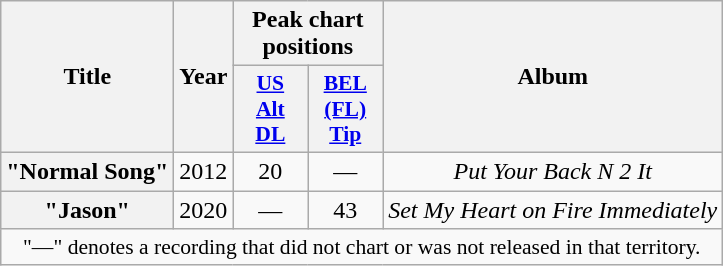<table class="wikitable plainrowheaders" style="text-align:center;">
<tr>
<th rowspan="2" scope="col">Title</th>
<th rowspan="2" scope="col">Year</th>
<th colspan="2">Peak chart positions</th>
<th rowspan="2" scope="col">Album</th>
</tr>
<tr>
<th scope="col" style="width:3em;font-size:90%;"><a href='#'>US<br>Alt<br>DL</a><br></th>
<th scope="col" style="width:3em;font-size:90%;"><a href='#'>BEL<br>(FL)<br>Tip</a><br></th>
</tr>
<tr>
<th scope="row">"Normal Song"</th>
<td>2012</td>
<td>20</td>
<td>—</td>
<td><em>Put Your Back N 2 It</em></td>
</tr>
<tr>
<th scope="row">"Jason"</th>
<td>2020</td>
<td>—</td>
<td>43</td>
<td><em>Set My Heart on Fire Immediately</em></td>
</tr>
<tr>
<td colspan="14" style="font-size:90%">"—" denotes a recording that did not chart or was not released in that territory.</td>
</tr>
</table>
